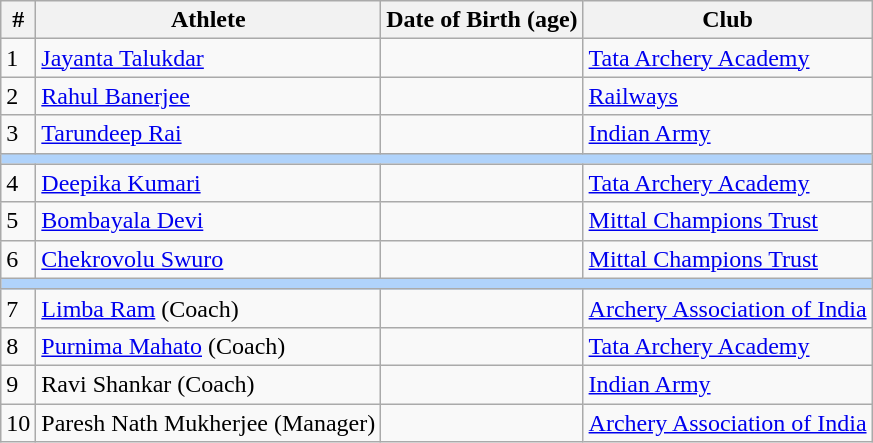<table class="wikitable">
<tr>
<th>#</th>
<th>Athlete</th>
<th>Date of Birth (age)</th>
<th>Club</th>
</tr>
<tr>
<td>1</td>
<td><a href='#'>Jayanta Talukdar</a></td>
<td></td>
<td><a href='#'>Tata Archery Academy</a></td>
</tr>
<tr>
<td>2</td>
<td><a href='#'>Rahul Banerjee</a></td>
<td></td>
<td><a href='#'>Railways</a></td>
</tr>
<tr>
<td>3</td>
<td><a href='#'>Tarundeep Rai</a></td>
<td></td>
<td><a href='#'>Indian Army</a></td>
</tr>
<tr ---->
<td colspan="9" bgcolor="#B0D3FB" align="left" bgcolor="#DFEDFD"></td>
</tr>
<tr ---->
<td>4</td>
<td><a href='#'>Deepika Kumari</a></td>
<td></td>
<td><a href='#'>Tata Archery Academy</a></td>
</tr>
<tr>
<td>5</td>
<td><a href='#'>Bombayala Devi</a></td>
<td></td>
<td><a href='#'>Mittal Champions Trust</a></td>
</tr>
<tr>
<td>6</td>
<td><a href='#'>Chekrovolu Swuro</a></td>
<td></td>
<td><a href='#'>Mittal Champions Trust</a></td>
</tr>
<tr ---->
<td colspan="9" bgcolor="#B0D3FB" align="left" bgcolor="#DFEDFD"></td>
</tr>
<tr ---->
<td>7</td>
<td><a href='#'>Limba Ram</a> (Coach)</td>
<td></td>
<td><a href='#'>Archery Association of India</a></td>
</tr>
<tr>
<td>8</td>
<td><a href='#'>Purnima Mahato</a> (Coach)</td>
<td></td>
<td><a href='#'>Tata Archery Academy</a></td>
</tr>
<tr>
<td>9</td>
<td>Ravi Shankar (Coach)</td>
<td></td>
<td><a href='#'>Indian Army</a></td>
</tr>
<tr>
<td>10</td>
<td>Paresh Nath Mukherjee (Manager)</td>
<td></td>
<td><a href='#'>Archery Association of India</a></td>
</tr>
</table>
